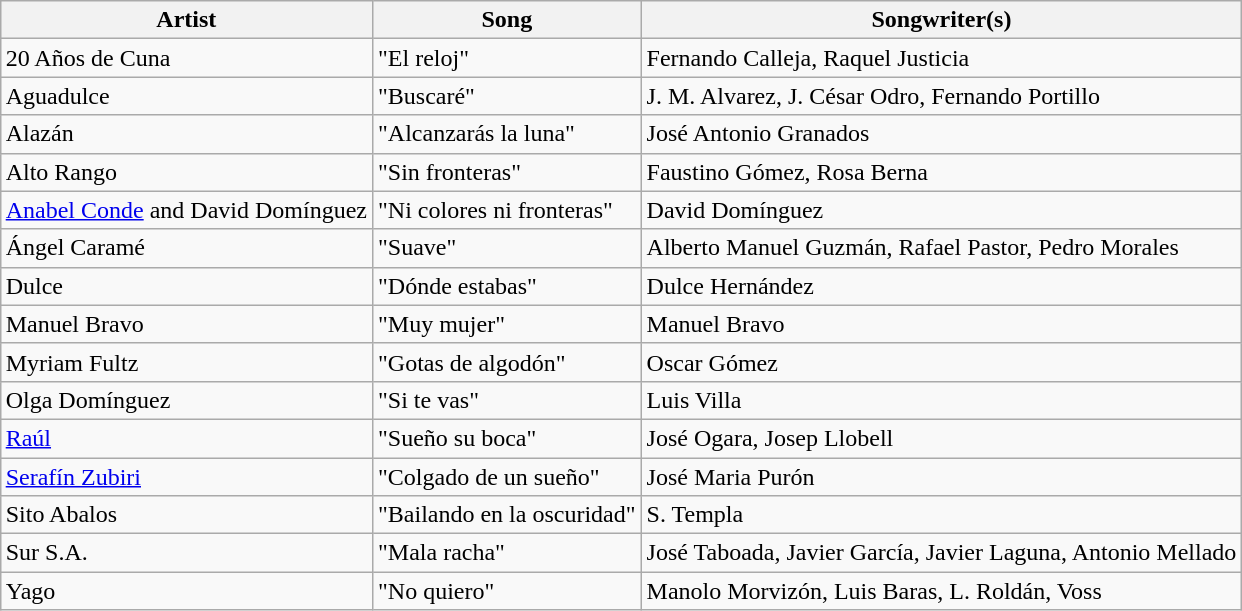<table class="sortable wikitable" style="margin: 1em auto 1em auto;">
<tr>
<th>Artist</th>
<th>Song</th>
<th>Songwriter(s)</th>
</tr>
<tr>
<td>20 Años de Cuna</td>
<td>"El reloj"</td>
<td>Fernando Calleja, Raquel Justicia</td>
</tr>
<tr>
<td>Aguadulce</td>
<td>"Buscaré"</td>
<td>J. M. Alvarez, J. César Odro, Fernando Portillo</td>
</tr>
<tr>
<td>Alazán</td>
<td>"Alcanzarás la luna"</td>
<td>José Antonio Granados</td>
</tr>
<tr>
<td>Alto Rango</td>
<td>"Sin fronteras"</td>
<td>Faustino Gómez, Rosa Berna</td>
</tr>
<tr>
<td><a href='#'>Anabel Conde</a> and David Domínguez</td>
<td>"Ni colores ni fronteras"</td>
<td>David Domínguez</td>
</tr>
<tr>
<td>Ángel Caramé</td>
<td>"Suave"</td>
<td>Alberto Manuel Guzmán, Rafael Pastor, Pedro Morales</td>
</tr>
<tr>
<td>Dulce</td>
<td>"Dónde estabas"</td>
<td>Dulce Hernández</td>
</tr>
<tr>
<td>Manuel Bravo</td>
<td>"Muy mujer"</td>
<td>Manuel Bravo</td>
</tr>
<tr>
<td>Myriam Fultz</td>
<td>"Gotas de algodón"</td>
<td>Oscar Gómez</td>
</tr>
<tr>
<td>Olga Domínguez</td>
<td>"Si te vas"</td>
<td>Luis Villa</td>
</tr>
<tr>
<td><a href='#'>Raúl</a></td>
<td>"Sueño su boca"</td>
<td>José Ogara, Josep Llobell</td>
</tr>
<tr>
<td><a href='#'>Serafín Zubiri</a></td>
<td>"Colgado de un sueño"</td>
<td>José Maria Purón</td>
</tr>
<tr>
<td>Sito Abalos</td>
<td>"Bailando en la oscuridad"</td>
<td>S. Templa</td>
</tr>
<tr>
<td>Sur S.A.</td>
<td>"Mala racha"</td>
<td>José Taboada, Javier García, Javier Laguna, Antonio Mellado</td>
</tr>
<tr>
<td>Yago</td>
<td>"No quiero"</td>
<td>Manolo Morvizón, Luis Baras, L. Roldán, Voss</td>
</tr>
</table>
